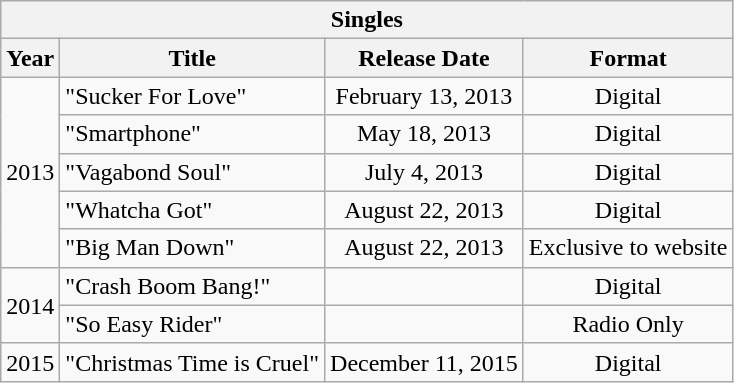<table class="wikitable">
<tr>
<th colspan="4">Singles</th>
</tr>
<tr>
<th>Year</th>
<th>Title</th>
<th>Release Date</th>
<th>Format</th>
</tr>
<tr>
<td rowspan="5">2013</td>
<td>"Sucker For Love"</td>
<td align="center">February 13, 2013</td>
<td align="center">Digital</td>
</tr>
<tr>
<td>"Smartphone"</td>
<td align="center">May 18, 2013</td>
<td align="center">Digital</td>
</tr>
<tr>
<td>"Vagabond Soul"</td>
<td align="center">July 4, 2013</td>
<td align="center">Digital</td>
</tr>
<tr>
<td>"Whatcha Got"</td>
<td align="center">August 22, 2013</td>
<td align="center">Digital</td>
</tr>
<tr>
<td>"Big Man Down"</td>
<td align="center">August 22, 2013</td>
<td align="center">Exclusive to website</td>
</tr>
<tr>
<td rowspan="2">2014</td>
<td>"Crash Boom Bang!"</td>
<td></td>
<td align="center">Digital</td>
</tr>
<tr>
<td>"So Easy Rider"</td>
<td></td>
<td align="center">Radio Only</td>
</tr>
<tr>
<td>2015</td>
<td>"Christmas Time is Cruel"</td>
<td align="center">December 11, 2015</td>
<td align="center">Digital</td>
</tr>
</table>
